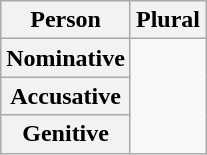<table class="wikitable">
<tr>
<th>Person</th>
<th>Plural</th>
</tr>
<tr>
<th>Nominative</th>
<td rowspan=3> <em></em></td>
</tr>
<tr>
<th>Accusative</th>
</tr>
<tr>
<th>Genitive</th>
</tr>
</table>
